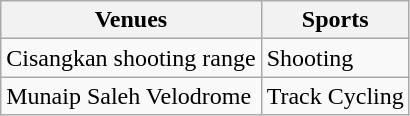<table class="wikitable">
<tr>
<th>Venues</th>
<th>Sports</th>
</tr>
<tr>
<td>Cisangkan shooting range</td>
<td>Shooting</td>
</tr>
<tr>
<td>Munaip Saleh Velodrome</td>
<td>Track Cycling</td>
</tr>
</table>
